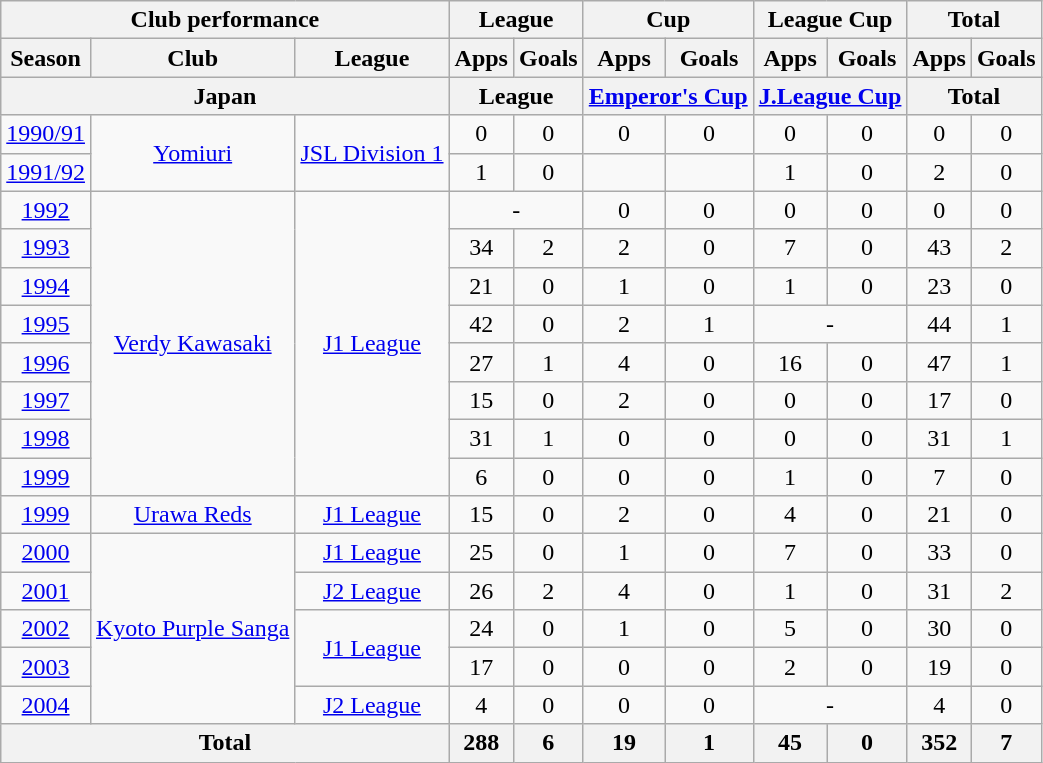<table class="wikitable" style="text-align:center;">
<tr>
<th colspan=3>Club performance</th>
<th colspan=2>League</th>
<th colspan=2>Cup</th>
<th colspan=2>League Cup</th>
<th colspan=2>Total</th>
</tr>
<tr>
<th>Season</th>
<th>Club</th>
<th>League</th>
<th>Apps</th>
<th>Goals</th>
<th>Apps</th>
<th>Goals</th>
<th>Apps</th>
<th>Goals</th>
<th>Apps</th>
<th>Goals</th>
</tr>
<tr>
<th colspan=3>Japan</th>
<th colspan=2>League</th>
<th colspan=2><a href='#'>Emperor's Cup</a></th>
<th colspan=2><a href='#'>J.League Cup</a></th>
<th colspan=2>Total</th>
</tr>
<tr>
<td><a href='#'>1990/91</a></td>
<td rowspan="2"><a href='#'>Yomiuri</a></td>
<td rowspan="2"><a href='#'>JSL Division 1</a></td>
<td>0</td>
<td>0</td>
<td>0</td>
<td>0</td>
<td>0</td>
<td>0</td>
<td>0</td>
<td>0</td>
</tr>
<tr>
<td><a href='#'>1991/92</a></td>
<td>1</td>
<td>0</td>
<td></td>
<td></td>
<td>1</td>
<td>0</td>
<td>2</td>
<td>0</td>
</tr>
<tr>
<td><a href='#'>1992</a></td>
<td rowspan="8"><a href='#'>Verdy Kawasaki</a></td>
<td rowspan="8"><a href='#'>J1 League</a></td>
<td colspan="2">-</td>
<td>0</td>
<td>0</td>
<td>0</td>
<td>0</td>
<td>0</td>
<td>0</td>
</tr>
<tr>
<td><a href='#'>1993</a></td>
<td>34</td>
<td>2</td>
<td>2</td>
<td>0</td>
<td>7</td>
<td>0</td>
<td>43</td>
<td>2</td>
</tr>
<tr>
<td><a href='#'>1994</a></td>
<td>21</td>
<td>0</td>
<td>1</td>
<td>0</td>
<td>1</td>
<td>0</td>
<td>23</td>
<td>0</td>
</tr>
<tr>
<td><a href='#'>1995</a></td>
<td>42</td>
<td>0</td>
<td>2</td>
<td>1</td>
<td colspan="2">-</td>
<td>44</td>
<td>1</td>
</tr>
<tr>
<td><a href='#'>1996</a></td>
<td>27</td>
<td>1</td>
<td>4</td>
<td>0</td>
<td>16</td>
<td>0</td>
<td>47</td>
<td>1</td>
</tr>
<tr>
<td><a href='#'>1997</a></td>
<td>15</td>
<td>0</td>
<td>2</td>
<td>0</td>
<td>0</td>
<td>0</td>
<td>17</td>
<td>0</td>
</tr>
<tr>
<td><a href='#'>1998</a></td>
<td>31</td>
<td>1</td>
<td>0</td>
<td>0</td>
<td>0</td>
<td>0</td>
<td>31</td>
<td>1</td>
</tr>
<tr>
<td><a href='#'>1999</a></td>
<td>6</td>
<td>0</td>
<td>0</td>
<td>0</td>
<td>1</td>
<td>0</td>
<td>7</td>
<td>0</td>
</tr>
<tr>
<td><a href='#'>1999</a></td>
<td><a href='#'>Urawa Reds</a></td>
<td><a href='#'>J1 League</a></td>
<td>15</td>
<td>0</td>
<td>2</td>
<td>0</td>
<td>4</td>
<td>0</td>
<td>21</td>
<td>0</td>
</tr>
<tr>
<td><a href='#'>2000</a></td>
<td rowspan="5"><a href='#'>Kyoto Purple Sanga</a></td>
<td><a href='#'>J1 League</a></td>
<td>25</td>
<td>0</td>
<td>1</td>
<td>0</td>
<td>7</td>
<td>0</td>
<td>33</td>
<td>0</td>
</tr>
<tr>
<td><a href='#'>2001</a></td>
<td><a href='#'>J2 League</a></td>
<td>26</td>
<td>2</td>
<td>4</td>
<td>0</td>
<td>1</td>
<td>0</td>
<td>31</td>
<td>2</td>
</tr>
<tr>
<td><a href='#'>2002</a></td>
<td rowspan="2"><a href='#'>J1 League</a></td>
<td>24</td>
<td>0</td>
<td>1</td>
<td>0</td>
<td>5</td>
<td>0</td>
<td>30</td>
<td>0</td>
</tr>
<tr>
<td><a href='#'>2003</a></td>
<td>17</td>
<td>0</td>
<td>0</td>
<td>0</td>
<td>2</td>
<td>0</td>
<td>19</td>
<td>0</td>
</tr>
<tr>
<td><a href='#'>2004</a></td>
<td><a href='#'>J2 League</a></td>
<td>4</td>
<td>0</td>
<td>0</td>
<td>0</td>
<td colspan="2">-</td>
<td>4</td>
<td>0</td>
</tr>
<tr>
<th colspan=3>Total</th>
<th>288</th>
<th>6</th>
<th>19</th>
<th>1</th>
<th>45</th>
<th>0</th>
<th>352</th>
<th>7</th>
</tr>
</table>
